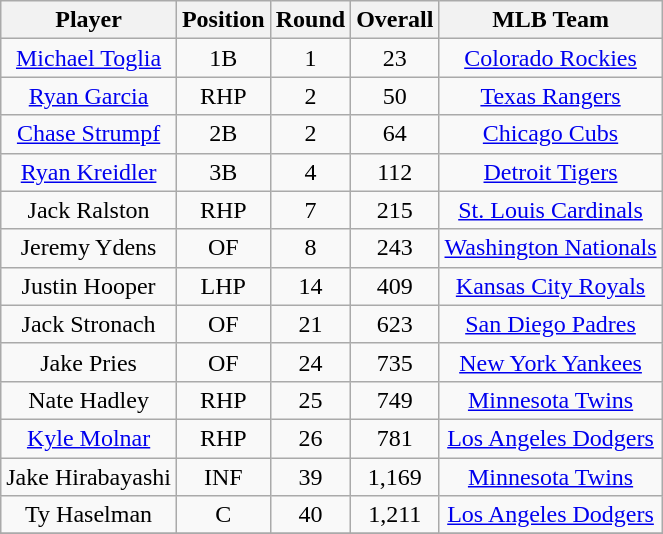<table class="wikitable" style="text-align:center;">
<tr>
<th>Player</th>
<th>Position</th>
<th>Round</th>
<th>Overall</th>
<th>MLB Team</th>
</tr>
<tr>
<td><a href='#'>Michael Toglia</a></td>
<td>1B</td>
<td>1</td>
<td>23</td>
<td><a href='#'>Colorado Rockies</a></td>
</tr>
<tr>
<td><a href='#'>Ryan Garcia</a></td>
<td>RHP</td>
<td>2</td>
<td>50</td>
<td><a href='#'>Texas Rangers</a></td>
</tr>
<tr>
<td><a href='#'>Chase Strumpf</a></td>
<td>2B</td>
<td>2</td>
<td>64</td>
<td><a href='#'>Chicago Cubs</a></td>
</tr>
<tr>
<td><a href='#'>Ryan Kreidler</a></td>
<td>3B</td>
<td>4</td>
<td>112</td>
<td><a href='#'>Detroit Tigers</a></td>
</tr>
<tr>
<td>Jack Ralston</td>
<td>RHP</td>
<td>7</td>
<td>215</td>
<td><a href='#'>St. Louis Cardinals</a></td>
</tr>
<tr>
<td>Jeremy Ydens</td>
<td>OF</td>
<td>8</td>
<td>243</td>
<td><a href='#'>Washington Nationals</a></td>
</tr>
<tr>
<td>Justin Hooper</td>
<td>LHP</td>
<td>14</td>
<td>409</td>
<td><a href='#'>Kansas City Royals</a></td>
</tr>
<tr>
<td>Jack Stronach</td>
<td>OF</td>
<td>21</td>
<td>623</td>
<td><a href='#'>San Diego Padres</a></td>
</tr>
<tr>
<td>Jake Pries</td>
<td>OF</td>
<td>24</td>
<td>735</td>
<td><a href='#'>New York Yankees</a></td>
</tr>
<tr>
<td>Nate Hadley</td>
<td>RHP</td>
<td>25</td>
<td>749</td>
<td><a href='#'>Minnesota Twins</a></td>
</tr>
<tr>
<td><a href='#'>Kyle Molnar</a></td>
<td>RHP</td>
<td>26</td>
<td>781</td>
<td><a href='#'>Los Angeles Dodgers</a></td>
</tr>
<tr>
<td>Jake Hirabayashi</td>
<td>INF</td>
<td>39</td>
<td>1,169</td>
<td><a href='#'>Minnesota Twins</a></td>
</tr>
<tr>
<td>Ty Haselman</td>
<td>C</td>
<td>40</td>
<td>1,211</td>
<td><a href='#'>Los Angeles Dodgers</a></td>
</tr>
<tr>
</tr>
</table>
